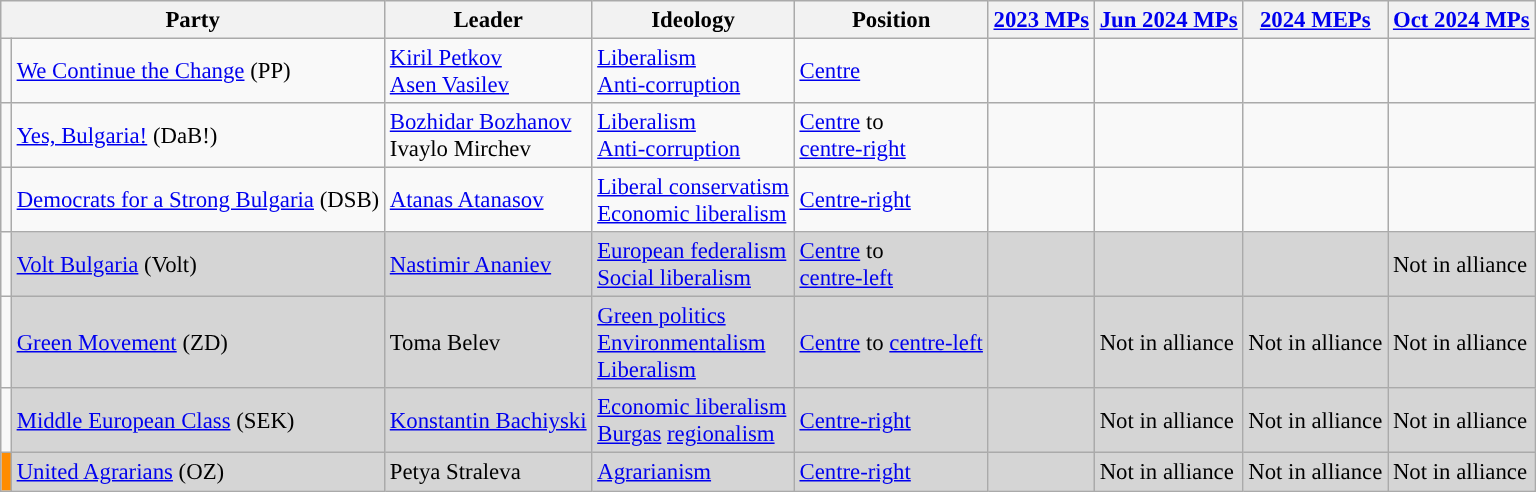<table class="wikitable" style="font-size:95%; white-space: nowrap">
<tr>
<th style="width:200px" colspan="2">Party</th>
<th style="width:100px">Leader</th>
<th style="width:120px">Ideology</th>
<th style="width:100px">Position</th>
<th><a href='#'>2023 MPs</a></th>
<th><a href='#'>Jun 2024 MPs</a></th>
<th><a href='#'>2024 MEPs</a></th>
<th><a href='#'>Oct 2024 MPs</a></th>
</tr>
<tr>
<td style="background:"></td>
<td><a href='#'>We Continue the Change</a> (PP)</td>
<td><a href='#'>Kiril Petkov</a><br><a href='#'>Asen Vasilev</a></td>
<td><a href='#'>Liberalism</a><br><a href='#'>Anti-corruption</a></td>
<td><a href='#'>Centre</a></td>
<td></td>
<td></td>
<td></td>
<td></td>
</tr>
<tr>
<td></td>
<td><a href='#'>Yes, Bulgaria!</a> (DaB!)</td>
<td><a href='#'>Bozhidar Bozhanov</a><br>Ivaylo Mirchev</td>
<td><a href='#'>Liberalism</a><br><a href='#'>Anti-corruption</a></td>
<td><a href='#'>Centre</a> to<br><a href='#'>centre-right</a></td>
<td></td>
<td></td>
<td></td>
<td></td>
</tr>
<tr>
<td></td>
<td><a href='#'>Democrats for a Strong Bulgaria</a> (DSB)</td>
<td><a href='#'>Atanas Atanasov</a></td>
<td><a href='#'>Liberal conservatism</a><br><a href='#'>Economic liberalism</a></td>
<td><a href='#'>Centre-right</a></td>
<td></td>
<td></td>
<td></td>
<td></td>
</tr>
<tr>
<td style="background:"></td>
<td style="background:#D5D5D5"><a href='#'>Volt Bulgaria</a> (Volt)</td>
<td style="background:#D5D5D5"><a href='#'>Nastimir Ananiev</a></td>
<td style="background:#D5D5D5"><a href='#'>European federalism</a><br><a href='#'>Social liberalism</a></td>
<td style="background:#D5D5D5"><a href='#'>Centre</a> to<br><a href='#'>centre-left</a></td>
<td style="background:#D5D5D5"></td>
<td style="background:#D5D5D5"></td>
<td style="background:#D5D5D5"></td>
<td style="background:#D5D5D5;">Not in alliance</td>
</tr>
<tr>
<td style="background:"></td>
<td style="background:#D5D5D5"><a href='#'>Green Movement</a> (ZD)</td>
<td style="background:#D5D5D5">Toma Belev</td>
<td style="background:#D5D5D5"><a href='#'>Green politics</a><br><a href='#'>Environmentalism</a><br><a href='#'>Liberalism</a></td>
<td style="background:#D5D5D5"><a href='#'>Centre</a> to <a href='#'>centre-left</a></td>
<td style="background:#D5D5D5"></td>
<td style="background:#D5D5D5;">Not in alliance</td>
<td style="background:#D5D5D5;">Not in alliance</td>
<td style="background:#D5D5D5;">Not in alliance</td>
</tr>
<tr>
<td style="background:"></td>
<td style="background:#D5D5D5"><a href='#'>Middle European Class</a> (SEK)</td>
<td style="background:#D5D5D5"><a href='#'>Konstantin Bachiyski</a></td>
<td style="background:#D5D5D5"><a href='#'>Economic liberalism</a><br><a href='#'>Burgas</a> <a href='#'>regionalism</a></td>
<td style="background:#D5D5D5"><a href='#'>Centre-right</a></td>
<td style="background:#D5D5D5"></td>
<td style="background:#D5D5D5;">Not in alliance</td>
<td style="background:#D5D5D5;">Not in alliance</td>
<td style="background:#D5D5D5;">Not in alliance</td>
</tr>
<tr>
<td style="background:#FF8C00"></td>
<td style="background:#D5D5D5"><a href='#'>United Agrarians</a> (OZ)</td>
<td style="background:#D5D5D5">Petya Straleva</td>
<td style="background:#D5D5D5"><a href='#'>Agrarianism</a></td>
<td style="background:#D5D5D5"><a href='#'>Centre-right</a></td>
<td style="background:#D5D5D5"></td>
<td style="background:#D5D5D5;">Not in alliance</td>
<td style="background:#D5D5D5;">Not in alliance</td>
<td style="background:#D5D5D5;">Not in alliance</td>
</tr>
</table>
